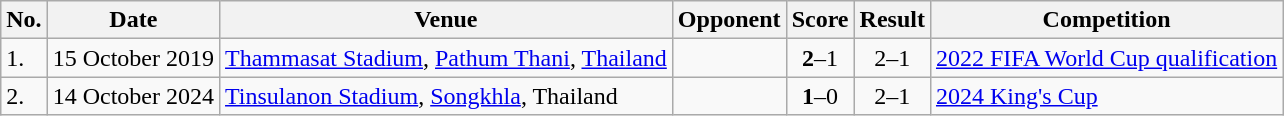<table class="wikitable">
<tr>
<th>No.</th>
<th>Date</th>
<th>Venue</th>
<th>Opponent</th>
<th>Score</th>
<th>Result</th>
<th>Competition</th>
</tr>
<tr>
<td>1.</td>
<td>15 October 2019</td>
<td><a href='#'>Thammasat Stadium</a>, <a href='#'>Pathum Thani</a>, <a href='#'>Thailand</a></td>
<td></td>
<td align=center><strong>2</strong>–1</td>
<td align=center>2–1</td>
<td><a href='#'>2022 FIFA World Cup qualification</a></td>
</tr>
<tr>
<td>2.</td>
<td>14 October 2024</td>
<td><a href='#'>Tinsulanon Stadium</a>, <a href='#'>Songkhla</a>, Thailand</td>
<td></td>
<td align=center><strong>1</strong>–0</td>
<td align=center>2–1</td>
<td><a href='#'>2024 King's Cup</a></td>
</tr>
</table>
